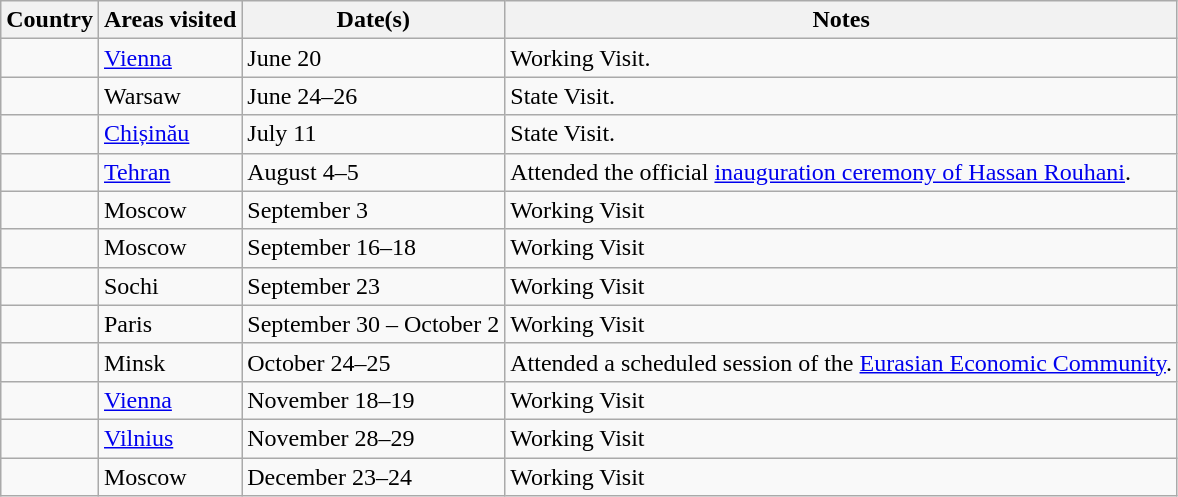<table class="wikitable">
<tr>
<th>Country</th>
<th>Areas visited</th>
<th>Date(s)</th>
<th>Notes</th>
</tr>
<tr>
<td></td>
<td><a href='#'>Vienna</a></td>
<td>June 20</td>
<td>Working Visit.</td>
</tr>
<tr>
<td></td>
<td>Warsaw</td>
<td>June 24–26</td>
<td>State Visit.</td>
</tr>
<tr>
<td></td>
<td><a href='#'>Chișinău</a></td>
<td>July 11</td>
<td>State Visit.</td>
</tr>
<tr>
<td></td>
<td><a href='#'>Tehran</a></td>
<td>August 4–5</td>
<td>Attended the official <a href='#'>inauguration ceremony of Hassan Rouhani</a>.</td>
</tr>
<tr>
<td></td>
<td>Moscow</td>
<td>September 3</td>
<td>Working Visit</td>
</tr>
<tr>
<td></td>
<td>Moscow</td>
<td>September 16–18</td>
<td>Working Visit</td>
</tr>
<tr>
<td></td>
<td>Sochi</td>
<td>September 23</td>
<td>Working Visit</td>
</tr>
<tr>
<td></td>
<td>Paris</td>
<td>September 30 – October 2</td>
<td>Working Visit</td>
</tr>
<tr>
<td></td>
<td>Minsk</td>
<td>October 24–25</td>
<td>Attended a scheduled session of the <a href='#'>Eurasian Economic Community</a>.</td>
</tr>
<tr>
<td></td>
<td><a href='#'>Vienna</a></td>
<td>November 18–19</td>
<td>Working Visit</td>
</tr>
<tr>
<td></td>
<td><a href='#'>Vilnius</a></td>
<td>November 28–29</td>
<td>Working Visit</td>
</tr>
<tr>
<td></td>
<td>Moscow</td>
<td>December 23–24</td>
<td>Working Visit</td>
</tr>
</table>
